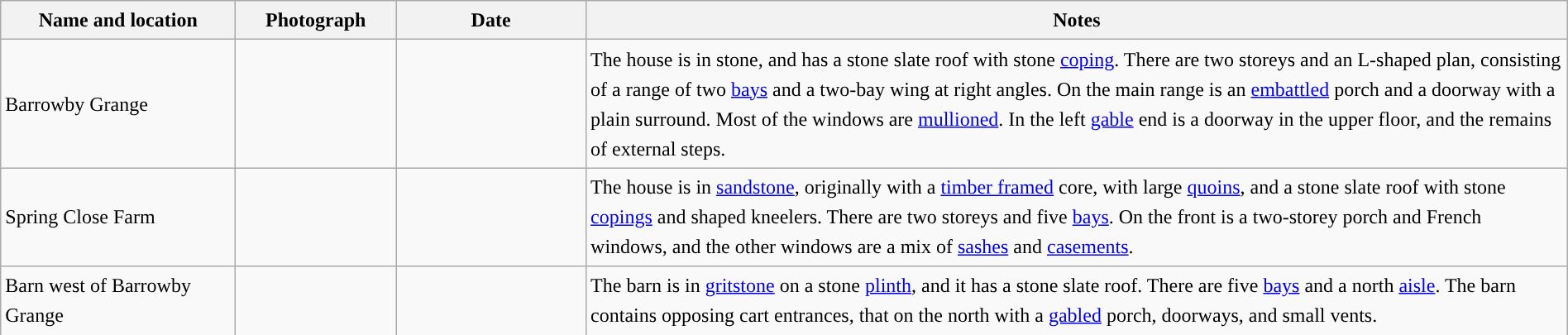<table class="wikitable sortable plainrowheaders" style="width:100%;border:0px;text-align:left;line-height:150%;">
<tr>
<th scope="col"  style="width:150px">Name and location</th>
<th scope="col"  style="width:100px" class="unsortable">Photograph</th>
<th scope="col"  style="width:120px">Date</th>
<th scope="col"  style="width:650px" class="unsortable">Notes</th>
</tr>
<tr>
<td>Barrowby Grange<br><small></small></td>
<td></td>
<td align="center"></td>
<td>The house is in stone, and has a stone slate roof with stone <a href='#'>coping</a>. There are two storeys and an L-shaped plan, consisting of a range of two <a href='#'>bays</a> and a two-bay wing at right angles. On the main range is an <a href='#'>embattled</a> porch and a doorway with a plain surround. Most of the windows are <a href='#'>mullioned</a>. In the left <a href='#'>gable</a> end is a doorway in the upper floor, and the remains of external steps.</td>
</tr>
<tr>
<td>Spring Close Farm<br><small></small></td>
<td></td>
<td align="center"></td>
<td>The house is in <a href='#'>sandstone</a>, originally with a <a href='#'>timber framed</a> core, with large <a href='#'>quoins</a>, and a stone slate roof with stone <a href='#'>copings</a> and shaped kneelers. There are two storeys and five <a href='#'>bays</a>. On the front is a two-storey porch and French windows, and the other windows are a mix of <a href='#'>sashes</a> and <a href='#'>casements</a>.</td>
</tr>
<tr>
<td>Barn west of Barrowby Grange<br><small></small></td>
<td></td>
<td align="center"></td>
<td>The barn is in <a href='#'>gritstone</a> on a stone <a href='#'>plinth</a>, and it has a stone slate roof. There are five <a href='#'>bays</a> and a north <a href='#'>aisle</a>. The barn contains opposing cart entrances, that on the north with a <a href='#'>gabled</a> porch, doorways, and small vents.</td>
</tr>
<tr>
</tr>
</table>
